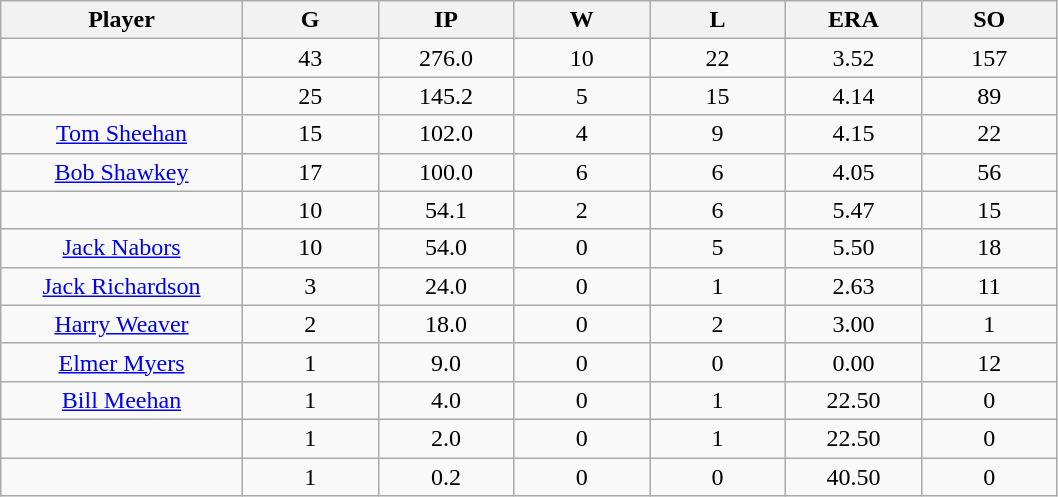<table class="wikitable sortable">
<tr>
<th bgcolor="#DDDDFF" width="16%">Player</th>
<th bgcolor="#DDDDFF" width="9%">G</th>
<th bgcolor="#DDDDFF" width="9%">IP</th>
<th bgcolor="#DDDDFF" width="9%">W</th>
<th bgcolor="#DDDDFF" width="9%">L</th>
<th bgcolor="#DDDDFF" width="9%">ERA</th>
<th bgcolor="#DDDDFF" width="9%">SO</th>
</tr>
<tr align="center">
<td></td>
<td>43</td>
<td>276.0</td>
<td>10</td>
<td>22</td>
<td>3.52</td>
<td>157</td>
</tr>
<tr align="center">
<td></td>
<td>25</td>
<td>145.2</td>
<td>5</td>
<td>15</td>
<td>4.14</td>
<td>89</td>
</tr>
<tr align="center">
<td><a href='#'>Tom Sheehan</a></td>
<td>15</td>
<td>102.0</td>
<td>4</td>
<td>9</td>
<td>4.15</td>
<td>22</td>
</tr>
<tr align=center>
<td><a href='#'>Bob Shawkey</a></td>
<td>17</td>
<td>100.0</td>
<td>6</td>
<td>6</td>
<td>4.05</td>
<td>56</td>
</tr>
<tr align=center>
<td></td>
<td>10</td>
<td>54.1</td>
<td>2</td>
<td>6</td>
<td>5.47</td>
<td>15</td>
</tr>
<tr align="center">
<td><a href='#'>Jack Nabors</a></td>
<td>10</td>
<td>54.0</td>
<td>0</td>
<td>5</td>
<td>5.50</td>
<td>18</td>
</tr>
<tr align=center>
<td><a href='#'>Jack Richardson</a></td>
<td>3</td>
<td>24.0</td>
<td>0</td>
<td>1</td>
<td>2.63</td>
<td>11</td>
</tr>
<tr align=center>
<td><a href='#'>Harry Weaver</a></td>
<td>2</td>
<td>18.0</td>
<td>0</td>
<td>2</td>
<td>3.00</td>
<td>1</td>
</tr>
<tr align=center>
<td><a href='#'>Elmer Myers</a></td>
<td>1</td>
<td>9.0</td>
<td>0</td>
<td>0</td>
<td>0.00</td>
<td>12</td>
</tr>
<tr align=center>
<td><a href='#'>Bill Meehan</a></td>
<td>1</td>
<td>4.0</td>
<td>0</td>
<td>1</td>
<td>22.50</td>
<td>0</td>
</tr>
<tr align=center>
<td></td>
<td>1</td>
<td>2.0</td>
<td>0</td>
<td>1</td>
<td>22.50</td>
<td>0</td>
</tr>
<tr align="center">
<td></td>
<td>1</td>
<td>0.2</td>
<td>0</td>
<td>0</td>
<td>40.50</td>
<td>0</td>
</tr>
</table>
